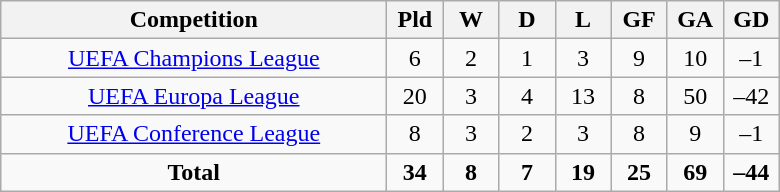<table class="wikitable" style="text-align:center;">
<tr>
<th width="250">Competition</th>
<th width="30">Pld</th>
<th width="30">W</th>
<th width="30">D</th>
<th width="30">L</th>
<th width="30">GF</th>
<th width="30">GA</th>
<th width="30">GD</th>
</tr>
<tr>
<td><a href='#'>UEFA Champions League</a></td>
<td>6</td>
<td>2</td>
<td>1</td>
<td>3</td>
<td>9</td>
<td>10</td>
<td>–1</td>
</tr>
<tr>
<td><a href='#'>UEFA Europa League</a></td>
<td>20</td>
<td>3</td>
<td>4</td>
<td>13</td>
<td>8</td>
<td>50</td>
<td>–42</td>
</tr>
<tr>
<td><a href='#'>UEFA Conference League</a></td>
<td>8</td>
<td>3</td>
<td>2</td>
<td>3</td>
<td>8</td>
<td>9</td>
<td>–1</td>
</tr>
<tr>
<td><strong>Total</strong></td>
<td><strong>34</strong></td>
<td><strong>8</strong></td>
<td><strong>7</strong></td>
<td><strong>19</strong></td>
<td><strong>25</strong></td>
<td><strong>69</strong></td>
<td><strong>–44</strong></td>
</tr>
</table>
